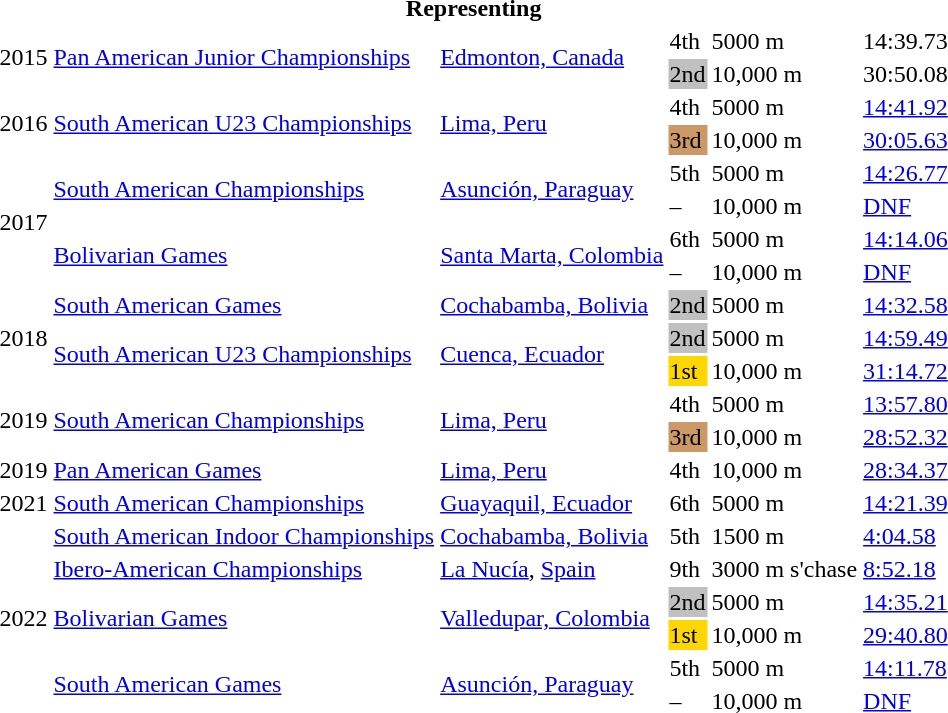<table>
<tr>
<th colspan="6">Representing </th>
</tr>
<tr>
<td rowspan=2>2015</td>
<td rowspan=2><a href='#'>Pan American Junior Championships</a></td>
<td rowspan=2><a href='#'>Edmonton, Canada</a></td>
<td>4th</td>
<td>5000 m</td>
<td>14:39.73</td>
</tr>
<tr>
<td bgcolor=silver>2nd</td>
<td>10,000 m</td>
<td>30:50.08</td>
</tr>
<tr>
<td rowspan=2>2016</td>
<td rowspan=2><a href='#'>South American U23 Championships</a></td>
<td rowspan=2><a href='#'>Lima, Peru</a></td>
<td>4th</td>
<td>5000 m</td>
<td><a href='#'>14:41.92</a></td>
</tr>
<tr>
<td bgcolor=cc9966>3rd</td>
<td>10,000 m</td>
<td><a href='#'>30:05.63</a></td>
</tr>
<tr>
<td rowspan=4>2017</td>
<td rowspan=2><a href='#'>South American Championships</a></td>
<td rowspan=2><a href='#'>Asunción, Paraguay</a></td>
<td>5th</td>
<td>5000 m</td>
<td><a href='#'>14:26.77</a></td>
</tr>
<tr>
<td>–</td>
<td>10,000 m</td>
<td><a href='#'>DNF</a></td>
</tr>
<tr>
<td rowspan=2><a href='#'>Bolivarian Games</a></td>
<td rowspan=2><a href='#'>Santa Marta, Colombia</a></td>
<td>6th</td>
<td>5000 m</td>
<td><a href='#'>14:14.06</a></td>
</tr>
<tr>
<td>–</td>
<td>10,000 m</td>
<td><a href='#'>DNF</a></td>
</tr>
<tr>
<td rowspan=3>2018</td>
<td><a href='#'>South American Games</a></td>
<td><a href='#'>Cochabamba, Bolivia</a></td>
<td bgcolor=silver>2nd</td>
<td>5000 m</td>
<td><a href='#'>14:32.58</a></td>
</tr>
<tr>
<td rowspan=2><a href='#'>South American U23 Championships</a></td>
<td rowspan=2><a href='#'>Cuenca, Ecuador</a></td>
<td bgcolor=silver>2nd</td>
<td>5000 m</td>
<td><a href='#'>14:59.49</a></td>
</tr>
<tr>
<td bgcolor=gold>1st</td>
<td>10,000 m</td>
<td><a href='#'>31:14.72</a></td>
</tr>
<tr>
<td rowspan=2>2019</td>
<td rowspan=2><a href='#'>South American Championships</a></td>
<td rowspan=2><a href='#'>Lima, Peru</a></td>
<td>4th</td>
<td>5000 m</td>
<td><a href='#'>13:57.80</a></td>
</tr>
<tr>
<td bgcolor=cc9966>3rd</td>
<td>10,000 m</td>
<td><a href='#'>28:52.32</a></td>
</tr>
<tr>
<td>2019</td>
<td><a href='#'>Pan American Games</a></td>
<td><a href='#'>Lima, Peru</a></td>
<td>4th</td>
<td>10,000 m</td>
<td><a href='#'>28:34.37</a></td>
</tr>
<tr>
<td>2021</td>
<td><a href='#'>South American Championships</a></td>
<td><a href='#'>Guayaquil, Ecuador</a></td>
<td>6th</td>
<td>5000 m</td>
<td><a href='#'>14:21.39</a></td>
</tr>
<tr>
<td rowspan=6>2022</td>
<td><a href='#'>South American Indoor Championships</a></td>
<td><a href='#'>Cochabamba, Bolivia</a></td>
<td>5th</td>
<td>1500 m</td>
<td><a href='#'>4:04.58</a></td>
</tr>
<tr>
<td><a href='#'>Ibero-American Championships</a></td>
<td><a href='#'>La Nucía</a>, <a href='#'>Spain</a></td>
<td>9th</td>
<td>3000 m s'chase</td>
<td><a href='#'>8:52.18</a></td>
</tr>
<tr>
<td rowspan=2><a href='#'>Bolivarian Games</a></td>
<td rowspan=2><a href='#'>Valledupar, Colombia</a></td>
<td bgcolor=silver>2nd</td>
<td>5000 m</td>
<td><a href='#'>14:35.21</a></td>
</tr>
<tr>
<td bgcolor=gold>1st</td>
<td>10,000 m</td>
<td><a href='#'>29:40.80</a></td>
</tr>
<tr>
<td rowspan=2><a href='#'>South American Games</a></td>
<td rowspan=2><a href='#'>Asunción, Paraguay</a></td>
<td>5th</td>
<td>5000 m</td>
<td><a href='#'>14:11.78</a></td>
</tr>
<tr>
<td>–</td>
<td>10,000 m</td>
<td><a href='#'>DNF</a></td>
</tr>
</table>
